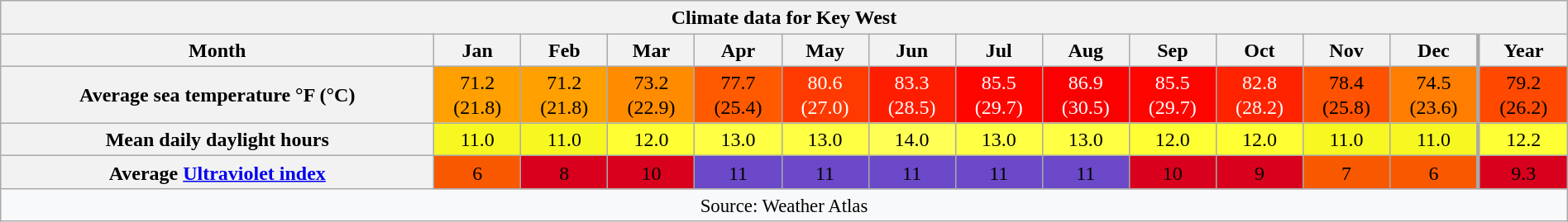<table style="width:100%;text-align:center;line-height:1.2em;margin-left:auto;margin-right:auto" class="wikitable mw-collapsible">
<tr>
<th Colspan=14>Climate data for Key West</th>
</tr>
<tr>
<th>Month</th>
<th>Jan</th>
<th>Feb</th>
<th>Mar</th>
<th>Apr</th>
<th>May</th>
<th>Jun</th>
<th>Jul</th>
<th>Aug</th>
<th>Sep</th>
<th>Oct</th>
<th>Nov</th>
<th>Dec</th>
<th style="border-left-width:medium">Year</th>
</tr>
<tr>
<th>Average sea temperature °F (°C)</th>
<td style="background:#FFA000;color:#000000;">71.2 <br>(21.8)</td>
<td style="background:#FFA000;color:#000000;">71.2 <br>(21.8)</td>
<td style="background:#FF8B00;color:#000000;">73.2 <br>(22.9)</td>
<td style="background:#FF5A00;color:#000000;">77.7 <br>(25.4)</td>
<td style="background:#FF3A00;color:#FFFFFF;">80.6 <br>(27.0)</td>
<td style="background:#FF1D00;color:#FFFFFF;">83.3 <br>(28.5)</td>
<td style="background:#FF0500;color:#FFFFFF;">85.5 <br>(29.7)</td>
<td style="background:#FA0000;color:#FFFFFF;">86.9 <br>(30.5)</td>
<td style="background:#FF0500;color:#FFFFFF;">85.5 <br>(29.7)</td>
<td style="background:#FF2300;color:#FFFFFF;">82.8 <br>(28.2)</td>
<td style="background:#FF5200;color:#000000;">78.4 <br>(25.8)</td>
<td style="background:#FF7D00;color:#000000;">74.5 <br>(23.6)</td>
<td style="background:#FF4900;color:#000000;border-left-width:medium">79.2 <br>(26.2)</td>
</tr>
<tr>
<th>Mean daily daylight hours</th>
<td style="background:#F7F722;color:#000000;">11.0</td>
<td style="background:#F7F722;color:#000000;">11.0</td>
<td style="background:#FFFF33;color:#000000;">12.0</td>
<td style="background:#FFFF44;color:#000000;">13.0</td>
<td style="background:#FFFF44;color:#000000;">13.0</td>
<td style="background:#FFFF55;color:#000000;">14.0</td>
<td style="background:#FFFF44;color:#000000;">13.0</td>
<td style="background:#FFFF44;color:#000000;">13.0</td>
<td style="background:#FFFF33;color:#000000;">12.0</td>
<td style="background:#FFFF33;color:#000000;">12.0</td>
<td style="background:#F7F722;color:#000000;">11.0</td>
<td style="background:#F7F722;color:#000000;">11.0</td>
<td style="background:#FFFF35;color:#000000;border-left-width:medium">12.2</td>
</tr>
<tr>
<th>Average <a href='#'>Ultraviolet index</a></th>
<td style="background:#f85900;color:#000000;">6</td>
<td style="background:#d8001d;color:#000000;">8</td>
<td style="background:#d8001d;color:#000000;">10</td>
<td style="background:#6b49c8;color:#000000;">11</td>
<td style="background:#6b49c8;color:#000000;">11</td>
<td style="background:#6b49c8;color:#000000;">11</td>
<td style="background:#6b49c8;color:#000000;">11</td>
<td style="background:#6b49c8;color:#000000;">11</td>
<td style="background:#d8001d;color:#000000;">10</td>
<td style="background:#d8001d;color:#000000;">9</td>
<td style="background:#f85900;color:#000000;">7</td>
<td style="background:#f85900;color:#000000;">6</td>
<td style="background:#d8001d;color:#000000;border-left-width:medium">9.3</td>
</tr>
<tr>
<th Colspan=14 style="background:#f8f9fa;font-weight:normal;font-size:95%;">Source: Weather Atlas</th>
</tr>
</table>
